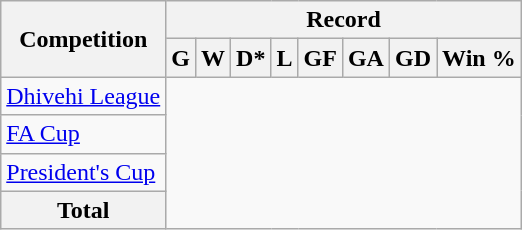<table class="wikitable" style="text-align: center">
<tr>
<th rowspan="2">Competition</th>
<th colspan="9">Record</th>
</tr>
<tr>
<th>G</th>
<th>W</th>
<th>D*</th>
<th>L</th>
<th>GF</th>
<th>GA</th>
<th>GD</th>
<th>Win %</th>
</tr>
<tr>
<td style="text-align: left"><a href='#'>Dhivehi League</a><br></td>
</tr>
<tr>
<td style="text-align: left"><a href='#'>FA Cup</a><br></td>
</tr>
<tr>
<td style="text-align: left"><a href='#'>President's Cup</a><br></td>
</tr>
<tr>
<th>Total<br></th>
</tr>
</table>
